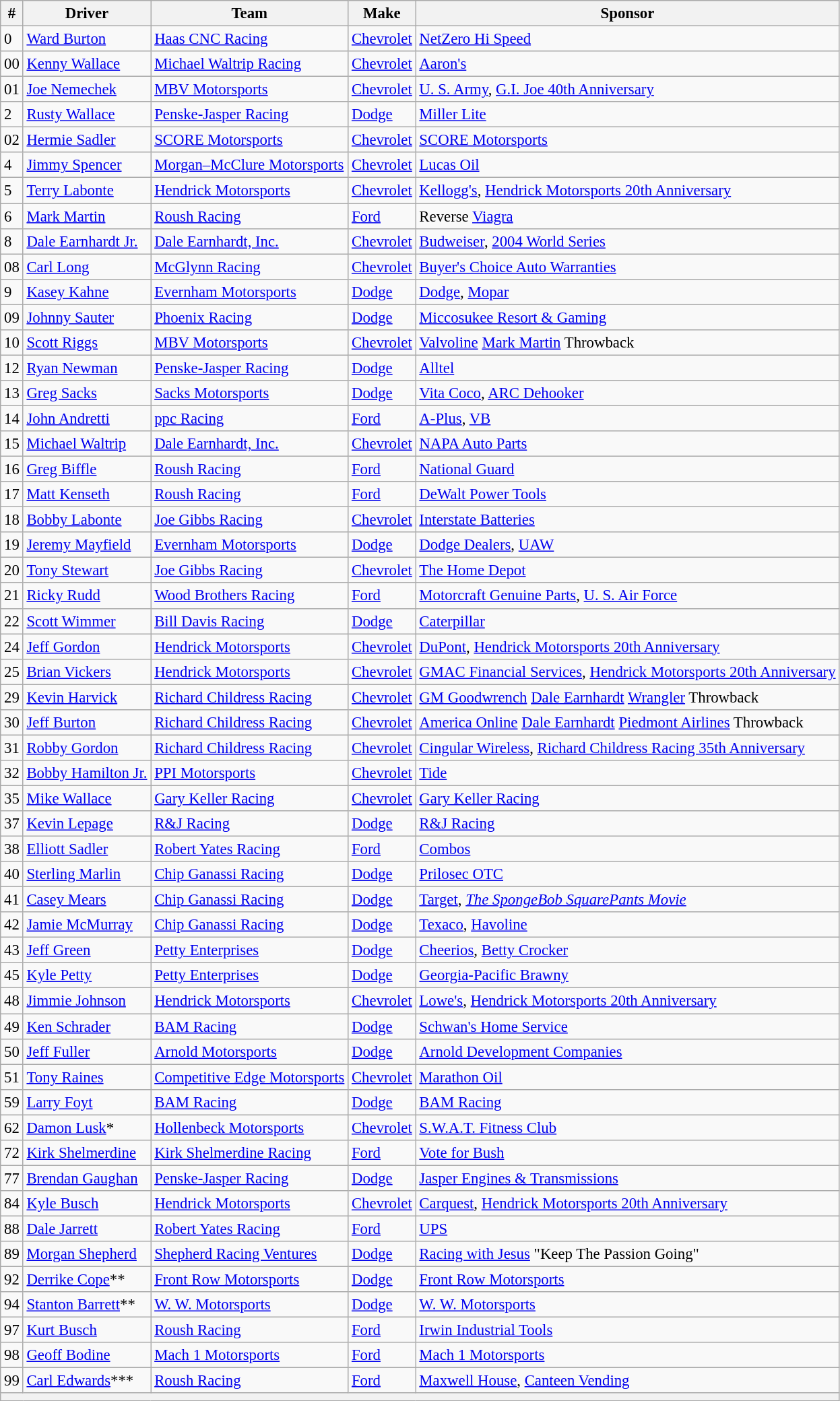<table class="wikitable" style="font-size:95%">
<tr>
<th>#</th>
<th>Driver</th>
<th>Team</th>
<th>Make</th>
<th>Sponsor</th>
</tr>
<tr>
<td>0</td>
<td><a href='#'>Ward Burton</a></td>
<td><a href='#'>Haas CNC Racing</a></td>
<td><a href='#'>Chevrolet</a></td>
<td><a href='#'>NetZero Hi Speed</a></td>
</tr>
<tr>
<td>00</td>
<td><a href='#'>Kenny Wallace</a></td>
<td><a href='#'>Michael Waltrip Racing</a></td>
<td><a href='#'>Chevrolet</a></td>
<td><a href='#'>Aaron's</a></td>
</tr>
<tr>
<td>01</td>
<td><a href='#'>Joe Nemechek</a></td>
<td><a href='#'>MBV Motorsports</a></td>
<td><a href='#'>Chevrolet</a></td>
<td><a href='#'>U. S. Army</a>, <a href='#'>G.I. Joe 40th Anniversary</a></td>
</tr>
<tr>
<td>2</td>
<td><a href='#'>Rusty Wallace</a></td>
<td><a href='#'>Penske-Jasper Racing</a></td>
<td><a href='#'>Dodge</a></td>
<td><a href='#'>Miller Lite</a></td>
</tr>
<tr>
<td>02</td>
<td><a href='#'>Hermie Sadler</a></td>
<td><a href='#'>SCORE Motorsports</a></td>
<td><a href='#'>Chevrolet</a></td>
<td><a href='#'>SCORE Motorsports</a></td>
</tr>
<tr>
<td>4</td>
<td><a href='#'>Jimmy Spencer</a></td>
<td><a href='#'>Morgan–McClure Motorsports</a></td>
<td><a href='#'>Chevrolet</a></td>
<td><a href='#'>Lucas Oil</a></td>
</tr>
<tr>
<td>5</td>
<td><a href='#'>Terry Labonte</a></td>
<td><a href='#'>Hendrick Motorsports</a></td>
<td><a href='#'>Chevrolet</a></td>
<td><a href='#'>Kellogg's</a>, <a href='#'>Hendrick Motorsports 20th Anniversary</a></td>
</tr>
<tr>
<td>6</td>
<td><a href='#'>Mark Martin</a></td>
<td><a href='#'>Roush Racing</a></td>
<td><a href='#'>Ford</a></td>
<td>Reverse <a href='#'>Viagra</a></td>
</tr>
<tr>
<td>8</td>
<td><a href='#'>Dale Earnhardt Jr.</a></td>
<td><a href='#'>Dale Earnhardt, Inc.</a></td>
<td><a href='#'>Chevrolet</a></td>
<td><a href='#'>Budweiser</a>, <a href='#'>2004 World Series</a></td>
</tr>
<tr>
<td>08</td>
<td><a href='#'>Carl Long</a></td>
<td><a href='#'>McGlynn Racing</a></td>
<td><a href='#'>Chevrolet</a></td>
<td><a href='#'>Buyer's Choice Auto Warranties</a></td>
</tr>
<tr>
<td>9</td>
<td><a href='#'>Kasey Kahne</a></td>
<td><a href='#'>Evernham Motorsports</a></td>
<td><a href='#'>Dodge</a></td>
<td><a href='#'>Dodge</a>, <a href='#'>Mopar</a></td>
</tr>
<tr>
<td>09</td>
<td><a href='#'>Johnny Sauter</a></td>
<td><a href='#'>Phoenix Racing</a></td>
<td><a href='#'>Dodge</a></td>
<td><a href='#'>Miccosukee Resort & Gaming</a></td>
</tr>
<tr>
<td>10</td>
<td><a href='#'>Scott Riggs</a></td>
<td><a href='#'>MBV Motorsports</a></td>
<td><a href='#'>Chevrolet</a></td>
<td><a href='#'>Valvoline</a> <a href='#'>Mark Martin</a> Throwback</td>
</tr>
<tr>
<td>12</td>
<td><a href='#'>Ryan Newman</a></td>
<td><a href='#'>Penske-Jasper Racing</a></td>
<td><a href='#'>Dodge</a></td>
<td><a href='#'>Alltel</a></td>
</tr>
<tr>
<td>13</td>
<td><a href='#'>Greg Sacks</a></td>
<td><a href='#'>Sacks Motorsports</a></td>
<td><a href='#'>Dodge</a></td>
<td><a href='#'>Vita Coco</a>, <a href='#'>ARC Dehooker</a></td>
</tr>
<tr>
<td>14</td>
<td><a href='#'>John Andretti</a></td>
<td><a href='#'>ppc Racing</a></td>
<td><a href='#'>Ford</a></td>
<td><a href='#'>A-Plus</a>, <a href='#'>VB</a></td>
</tr>
<tr>
<td>15</td>
<td><a href='#'>Michael Waltrip</a></td>
<td><a href='#'>Dale Earnhardt, Inc.</a></td>
<td><a href='#'>Chevrolet</a></td>
<td><a href='#'>NAPA Auto Parts</a></td>
</tr>
<tr>
<td>16</td>
<td><a href='#'>Greg Biffle</a></td>
<td><a href='#'>Roush Racing</a></td>
<td><a href='#'>Ford</a></td>
<td><a href='#'>National Guard</a></td>
</tr>
<tr>
<td>17</td>
<td><a href='#'>Matt Kenseth</a></td>
<td><a href='#'>Roush Racing</a></td>
<td><a href='#'>Ford</a></td>
<td><a href='#'>DeWalt Power Tools</a></td>
</tr>
<tr>
<td>18</td>
<td><a href='#'>Bobby Labonte</a></td>
<td><a href='#'>Joe Gibbs Racing</a></td>
<td><a href='#'>Chevrolet</a></td>
<td><a href='#'>Interstate Batteries</a></td>
</tr>
<tr>
<td>19</td>
<td><a href='#'>Jeremy Mayfield</a></td>
<td><a href='#'>Evernham Motorsports</a></td>
<td><a href='#'>Dodge</a></td>
<td><a href='#'>Dodge Dealers</a>, <a href='#'>UAW</a></td>
</tr>
<tr>
<td>20</td>
<td><a href='#'>Tony Stewart</a></td>
<td><a href='#'>Joe Gibbs Racing</a></td>
<td><a href='#'>Chevrolet</a></td>
<td><a href='#'>The Home Depot</a></td>
</tr>
<tr>
<td>21</td>
<td><a href='#'>Ricky Rudd</a></td>
<td><a href='#'>Wood Brothers Racing</a></td>
<td><a href='#'>Ford</a></td>
<td><a href='#'>Motorcraft Genuine Parts</a>, <a href='#'>U. S. Air Force</a></td>
</tr>
<tr>
<td>22</td>
<td><a href='#'>Scott Wimmer</a></td>
<td><a href='#'>Bill Davis Racing</a></td>
<td><a href='#'>Dodge</a></td>
<td><a href='#'>Caterpillar</a></td>
</tr>
<tr>
<td>24</td>
<td><a href='#'>Jeff Gordon</a></td>
<td><a href='#'>Hendrick Motorsports</a></td>
<td><a href='#'>Chevrolet</a></td>
<td><a href='#'>DuPont</a>, <a href='#'>Hendrick Motorsports 20th Anniversary</a></td>
</tr>
<tr>
<td>25</td>
<td><a href='#'>Brian Vickers</a></td>
<td><a href='#'>Hendrick Motorsports</a></td>
<td><a href='#'>Chevrolet</a></td>
<td><a href='#'>GMAC Financial Services</a>, <a href='#'>Hendrick Motorsports 20th Anniversary</a></td>
</tr>
<tr>
<td>29</td>
<td><a href='#'>Kevin Harvick</a></td>
<td><a href='#'>Richard Childress Racing</a></td>
<td><a href='#'>Chevrolet</a></td>
<td><a href='#'>GM Goodwrench</a> <a href='#'>Dale Earnhardt</a> <a href='#'>Wrangler</a> Throwback</td>
</tr>
<tr>
<td>30</td>
<td><a href='#'>Jeff Burton</a></td>
<td><a href='#'>Richard Childress Racing</a></td>
<td><a href='#'>Chevrolet</a></td>
<td><a href='#'>America Online</a> <a href='#'>Dale Earnhardt</a> <a href='#'>Piedmont Airlines</a> Throwback</td>
</tr>
<tr>
<td>31</td>
<td><a href='#'>Robby Gordon</a></td>
<td><a href='#'>Richard Childress Racing</a></td>
<td><a href='#'>Chevrolet</a></td>
<td><a href='#'>Cingular Wireless</a>, <a href='#'>Richard Childress Racing 35th Anniversary</a></td>
</tr>
<tr>
<td>32</td>
<td><a href='#'>Bobby Hamilton Jr.</a></td>
<td><a href='#'>PPI Motorsports</a></td>
<td><a href='#'>Chevrolet</a></td>
<td><a href='#'>Tide</a></td>
</tr>
<tr>
<td>35</td>
<td><a href='#'>Mike Wallace</a></td>
<td><a href='#'>Gary Keller Racing</a></td>
<td><a href='#'>Chevrolet</a></td>
<td><a href='#'>Gary Keller Racing</a></td>
</tr>
<tr>
<td>37</td>
<td><a href='#'>Kevin Lepage</a></td>
<td><a href='#'>R&J Racing</a></td>
<td><a href='#'>Dodge</a></td>
<td><a href='#'>R&J Racing</a></td>
</tr>
<tr>
<td>38</td>
<td><a href='#'>Elliott Sadler</a></td>
<td><a href='#'>Robert Yates Racing</a></td>
<td><a href='#'>Ford</a></td>
<td><a href='#'>Combos</a></td>
</tr>
<tr>
<td>40</td>
<td><a href='#'>Sterling Marlin</a></td>
<td><a href='#'>Chip Ganassi Racing</a></td>
<td><a href='#'>Dodge</a></td>
<td><a href='#'>Prilosec OTC</a></td>
</tr>
<tr>
<td>41</td>
<td><a href='#'>Casey Mears</a></td>
<td><a href='#'>Chip Ganassi Racing</a></td>
<td><a href='#'>Dodge</a></td>
<td><a href='#'>Target</a>, <em><a href='#'>The SpongeBob SquarePants Movie</a></em></td>
</tr>
<tr>
<td>42</td>
<td><a href='#'>Jamie McMurray</a></td>
<td><a href='#'>Chip Ganassi Racing</a></td>
<td><a href='#'>Dodge</a></td>
<td><a href='#'>Texaco</a>, <a href='#'>Havoline</a></td>
</tr>
<tr>
<td>43</td>
<td><a href='#'>Jeff Green</a></td>
<td><a href='#'>Petty Enterprises</a></td>
<td><a href='#'>Dodge</a></td>
<td><a href='#'>Cheerios</a>, <a href='#'>Betty Crocker</a></td>
</tr>
<tr>
<td>45</td>
<td><a href='#'>Kyle Petty</a></td>
<td><a href='#'>Petty Enterprises</a></td>
<td><a href='#'>Dodge</a></td>
<td><a href='#'>Georgia-Pacific Brawny</a></td>
</tr>
<tr>
<td>48</td>
<td><a href='#'>Jimmie Johnson</a></td>
<td><a href='#'>Hendrick Motorsports</a></td>
<td><a href='#'>Chevrolet</a></td>
<td><a href='#'>Lowe's</a>, <a href='#'>Hendrick Motorsports 20th Anniversary</a></td>
</tr>
<tr>
<td>49</td>
<td><a href='#'>Ken Schrader</a></td>
<td><a href='#'>BAM Racing</a></td>
<td><a href='#'>Dodge</a></td>
<td><a href='#'>Schwan's Home Service</a></td>
</tr>
<tr>
<td>50</td>
<td><a href='#'>Jeff Fuller</a></td>
<td><a href='#'>Arnold Motorsports</a></td>
<td><a href='#'>Dodge</a></td>
<td><a href='#'>Arnold Development Companies</a></td>
</tr>
<tr>
<td>51</td>
<td><a href='#'>Tony Raines</a></td>
<td><a href='#'>Competitive Edge Motorsports</a></td>
<td><a href='#'>Chevrolet</a></td>
<td><a href='#'>Marathon Oil</a></td>
</tr>
<tr>
<td>59</td>
<td><a href='#'>Larry Foyt</a></td>
<td><a href='#'>BAM Racing</a></td>
<td><a href='#'>Dodge</a></td>
<td><a href='#'>BAM Racing</a></td>
</tr>
<tr>
<td>62</td>
<td><a href='#'>Damon Lusk</a>*</td>
<td><a href='#'>Hollenbeck Motorsports</a></td>
<td><a href='#'>Chevrolet</a></td>
<td><a href='#'>S.W.A.T. Fitness Club</a></td>
</tr>
<tr>
<td>72</td>
<td><a href='#'>Kirk Shelmerdine</a></td>
<td><a href='#'>Kirk Shelmerdine Racing</a></td>
<td><a href='#'>Ford</a></td>
<td><a href='#'>Vote for Bush</a></td>
</tr>
<tr>
<td>77</td>
<td><a href='#'>Brendan Gaughan</a></td>
<td><a href='#'>Penske-Jasper Racing</a></td>
<td><a href='#'>Dodge</a></td>
<td><a href='#'>Jasper Engines & Transmissions</a></td>
</tr>
<tr>
<td>84</td>
<td><a href='#'>Kyle Busch</a></td>
<td><a href='#'>Hendrick Motorsports</a></td>
<td><a href='#'>Chevrolet</a></td>
<td><a href='#'>Carquest</a>, <a href='#'>Hendrick Motorsports 20th Anniversary</a></td>
</tr>
<tr>
<td>88</td>
<td><a href='#'>Dale Jarrett</a></td>
<td><a href='#'>Robert Yates Racing</a></td>
<td><a href='#'>Ford</a></td>
<td><a href='#'>UPS</a></td>
</tr>
<tr>
<td>89</td>
<td><a href='#'>Morgan Shepherd</a></td>
<td><a href='#'>Shepherd Racing Ventures</a></td>
<td><a href='#'>Dodge</a></td>
<td><a href='#'>Racing with Jesus</a> "Keep The Passion Going"</td>
</tr>
<tr>
<td>92</td>
<td><a href='#'>Derrike Cope</a>**</td>
<td><a href='#'>Front Row Motorsports</a></td>
<td><a href='#'>Dodge</a></td>
<td><a href='#'>Front Row Motorsports</a></td>
</tr>
<tr>
<td>94</td>
<td><a href='#'>Stanton Barrett</a>**</td>
<td><a href='#'>W. W. Motorsports</a></td>
<td><a href='#'>Dodge</a></td>
<td><a href='#'>W. W. Motorsports</a></td>
</tr>
<tr>
<td>97</td>
<td><a href='#'>Kurt Busch</a></td>
<td><a href='#'>Roush Racing</a></td>
<td><a href='#'>Ford</a></td>
<td><a href='#'>Irwin Industrial Tools</a></td>
</tr>
<tr>
<td>98</td>
<td><a href='#'>Geoff Bodine</a></td>
<td><a href='#'>Mach 1 Motorsports</a></td>
<td><a href='#'>Ford</a></td>
<td><a href='#'>Mach 1 Motorsports</a></td>
</tr>
<tr>
<td>99</td>
<td><a href='#'>Carl Edwards</a>***</td>
<td><a href='#'>Roush Racing</a></td>
<td><a href='#'>Ford</a></td>
<td><a href='#'>Maxwell House</a>, <a href='#'>Canteen Vending</a></td>
</tr>
<tr>
<th colspan="5"></th>
</tr>
</table>
